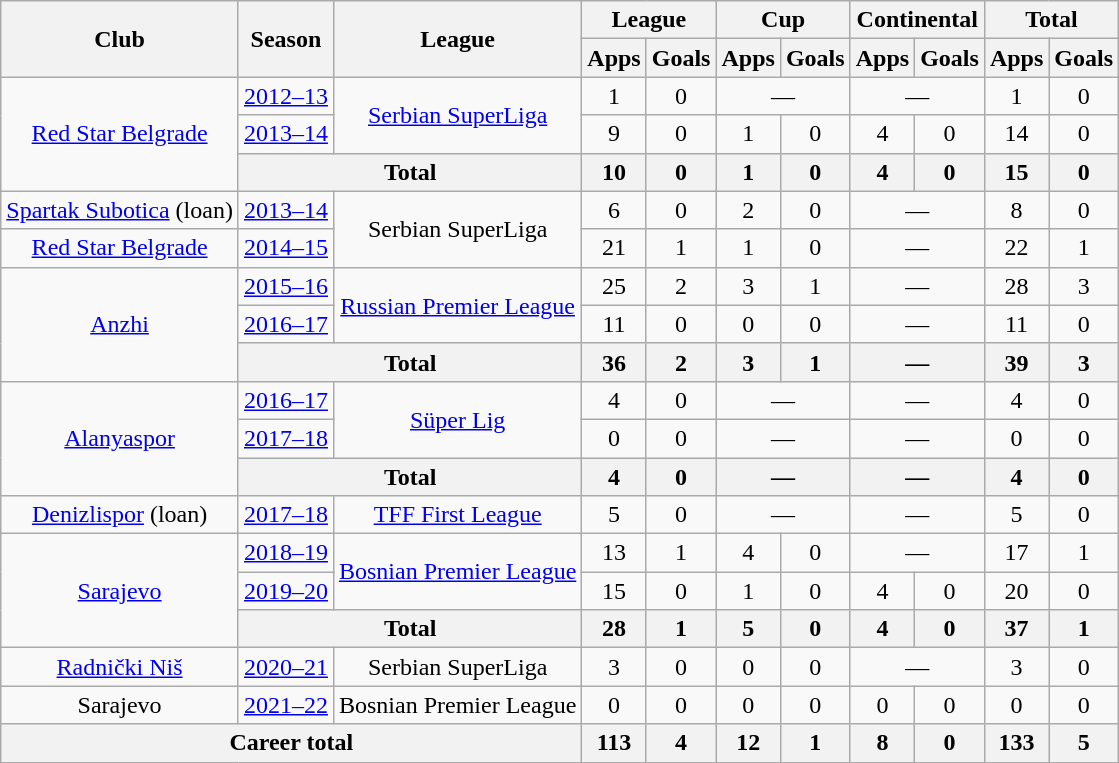<table class="wikitable" style="text-align:center">
<tr>
<th rowspan="2">Club</th>
<th rowspan="2">Season</th>
<th rowspan="2">League</th>
<th colspan="2">League</th>
<th colspan="2">Cup</th>
<th colspan="2">Continental</th>
<th colspan="2">Total</th>
</tr>
<tr>
<th>Apps</th>
<th>Goals</th>
<th>Apps</th>
<th>Goals</th>
<th>Apps</th>
<th>Goals</th>
<th>Apps</th>
<th>Goals</th>
</tr>
<tr>
<td rowspan="3"><a href='#'>Red Star Belgrade</a></td>
<td><a href='#'>2012–13</a></td>
<td rowspan="2"><a href='#'>Serbian SuperLiga</a></td>
<td>1</td>
<td>0</td>
<td colspan=2>—</td>
<td colspan=2>—</td>
<td>1</td>
<td>0</td>
</tr>
<tr>
<td><a href='#'>2013–14</a></td>
<td>9</td>
<td>0</td>
<td>1</td>
<td>0</td>
<td>4</td>
<td>0</td>
<td>14</td>
<td>0</td>
</tr>
<tr>
<th colspan=2>Total</th>
<th>10</th>
<th>0</th>
<th>1</th>
<th>0</th>
<th>4</th>
<th>0</th>
<th>15</th>
<th>0</th>
</tr>
<tr>
<td><a href='#'>Spartak Subotica</a> (loan)</td>
<td><a href='#'>2013–14</a></td>
<td rowspan="2">Serbian SuperLiga</td>
<td>6</td>
<td>0</td>
<td>2</td>
<td>0</td>
<td colspan=2>—</td>
<td>8</td>
<td>0</td>
</tr>
<tr>
<td><a href='#'>Red Star Belgrade</a></td>
<td><a href='#'>2014–15</a></td>
<td>21</td>
<td>1</td>
<td>1</td>
<td>0</td>
<td colspan=2>—</td>
<td>22</td>
<td>1</td>
</tr>
<tr>
<td rowspan="3"><a href='#'>Anzhi</a></td>
<td><a href='#'>2015–16</a></td>
<td rowspan="2"><a href='#'>Russian Premier League</a></td>
<td>25</td>
<td>2</td>
<td>3</td>
<td>1</td>
<td colspan=2>—</td>
<td>28</td>
<td>3</td>
</tr>
<tr>
<td><a href='#'>2016–17</a></td>
<td>11</td>
<td>0</td>
<td>0</td>
<td>0</td>
<td colspan=2>—</td>
<td>11</td>
<td>0</td>
</tr>
<tr>
<th colspan=2>Total</th>
<th>36</th>
<th>2</th>
<th>3</th>
<th>1</th>
<th colspan=2>—</th>
<th>39</th>
<th>3</th>
</tr>
<tr>
<td rowspan="3"><a href='#'>Alanyaspor</a></td>
<td><a href='#'>2016–17</a></td>
<td rowspan=2><a href='#'>Süper Lig</a></td>
<td>4</td>
<td>0</td>
<td colspan=2>—</td>
<td colspan=2>—</td>
<td>4</td>
<td>0</td>
</tr>
<tr>
<td><a href='#'>2017–18</a></td>
<td>0</td>
<td>0</td>
<td colspan=2>—</td>
<td colspan=2>—</td>
<td>0</td>
<td>0</td>
</tr>
<tr>
<th colspan=2>Total</th>
<th>4</th>
<th>0</th>
<th colspan=2>—</th>
<th colspan=2>—</th>
<th>4</th>
<th>0</th>
</tr>
<tr>
<td><a href='#'>Denizlispor</a> (loan)</td>
<td><a href='#'>2017–18</a></td>
<td><a href='#'>TFF First League</a></td>
<td>5</td>
<td>0</td>
<td colspan=2>—</td>
<td colspan=2>—</td>
<td>5</td>
<td>0</td>
</tr>
<tr>
<td rowspan="3"><a href='#'>Sarajevo</a></td>
<td><a href='#'>2018–19</a></td>
<td rowspan=2><a href='#'>Bosnian Premier League</a></td>
<td>13</td>
<td>1</td>
<td>4</td>
<td>0</td>
<td colspan=2>—</td>
<td>17</td>
<td>1</td>
</tr>
<tr>
<td><a href='#'>2019–20</a></td>
<td>15</td>
<td>0</td>
<td>1</td>
<td>0</td>
<td>4</td>
<td>0</td>
<td>20</td>
<td>0</td>
</tr>
<tr>
<th colspan=2>Total</th>
<th>28</th>
<th>1</th>
<th>5</th>
<th>0</th>
<th>4</th>
<th>0</th>
<th>37</th>
<th>1</th>
</tr>
<tr>
<td><a href='#'>Radnički Niš</a></td>
<td><a href='#'>2020–21</a></td>
<td>Serbian SuperLiga</td>
<td>3</td>
<td>0</td>
<td>0</td>
<td>0</td>
<td colspan=2>—</td>
<td>3</td>
<td>0</td>
</tr>
<tr>
<td>Sarajevo</td>
<td><a href='#'>2021–22</a></td>
<td>Bosnian Premier League</td>
<td>0</td>
<td>0</td>
<td>0</td>
<td>0</td>
<td>0</td>
<td>0</td>
<td>0</td>
<td>0</td>
</tr>
<tr>
<th colspan=3>Career total</th>
<th>113</th>
<th>4</th>
<th>12</th>
<th>1</th>
<th>8</th>
<th>0</th>
<th>133</th>
<th>5</th>
</tr>
</table>
